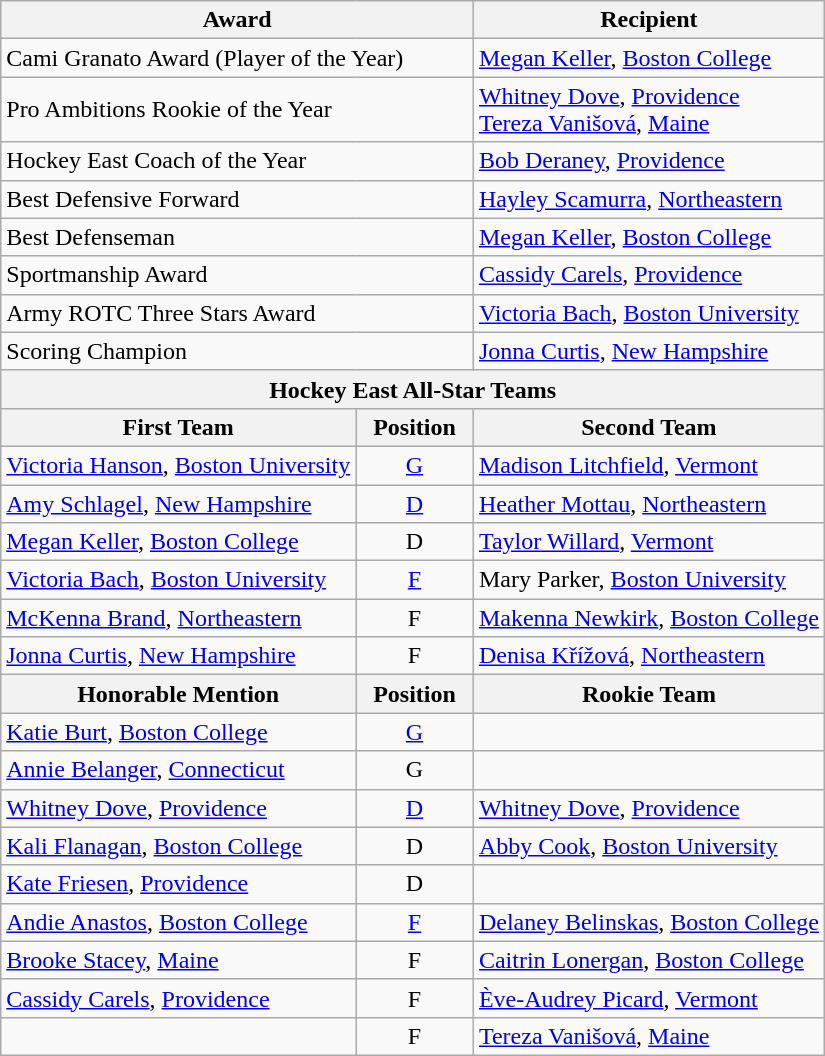<table class="wikitable">
<tr>
<th colspan=2>Award</th>
<th>Recipient</th>
</tr>
<tr>
<td colspan=2>Cami Granato Award (Player of the Year)</td>
<td><a href='#'>Megan Keller</a>, <a href='#'>Boston College</a></td>
</tr>
<tr>
<td colspan=2>Pro Ambitions Rookie of the Year</td>
<td><a href='#'>Whitney Dove</a>, <a href='#'>Providence</a><br><a href='#'>Tereza Vanišová</a>, <a href='#'>Maine</a></td>
</tr>
<tr>
<td colspan=2>Hockey East Coach of the Year</td>
<td><a href='#'>Bob Deraney</a>, <a href='#'>Providence</a></td>
</tr>
<tr>
<td colspan=2>Best Defensive Forward</td>
<td><a href='#'>Hayley Scamurra</a>, <a href='#'>Northeastern</a></td>
</tr>
<tr>
<td colspan=2>Best Defenseman</td>
<td><a href='#'>Megan Keller</a>, <a href='#'>Boston College</a></td>
</tr>
<tr>
<td colspan=2>Sportmanship Award</td>
<td><a href='#'>Cassidy Carels</a>, <a href='#'>Providence</a></td>
</tr>
<tr>
<td colspan=2>Army ROTC Three Stars Award</td>
<td><a href='#'>Victoria Bach</a>, <a href='#'>Boston University</a></td>
</tr>
<tr>
<td colspan=2>Scoring Champion</td>
<td><a href='#'>Jonna Curtis</a>, <a href='#'>New Hampshire</a></td>
</tr>
<tr>
<th colspan=3>Hockey East All-Star Teams<br></th>
</tr>
<tr>
<th>First Team</th>
<th>  Position  </th>
<th>Second Team</th>
</tr>
<tr>
<td><a href='#'>Victoria Hanson</a>, <a href='#'>Boston University</a></td>
<td align=center><a href='#'>G</a></td>
<td><a href='#'>Madison Litchfield</a>, <a href='#'>Vermont</a></td>
</tr>
<tr>
<td><a href='#'>Amy Schlagel</a>, <a href='#'>New Hampshire</a></td>
<td align=center><a href='#'>D</a></td>
<td><a href='#'>Heather Mottau</a>, <a href='#'>Northeastern</a></td>
</tr>
<tr>
<td><a href='#'>Megan Keller</a>, <a href='#'>Boston College</a></td>
<td align=center>D</td>
<td><a href='#'>Taylor Willard</a>, <a href='#'>Vermont</a></td>
</tr>
<tr>
<td><a href='#'>Victoria Bach</a>, <a href='#'>Boston University</a></td>
<td align=center><a href='#'>F</a></td>
<td>Mary Parker, <a href='#'>Boston University</a></td>
</tr>
<tr>
<td><a href='#'>McKenna Brand</a>, <a href='#'>Northeastern</a></td>
<td align=center>F</td>
<td><a href='#'>Makenna Newkirk</a>, <a href='#'>Boston College</a></td>
</tr>
<tr>
<td><a href='#'>Jonna Curtis</a>, <a href='#'>New Hampshire</a></td>
<td align=center>F</td>
<td><a href='#'>Denisa Křížová</a>, <a href='#'>Northeastern</a></td>
</tr>
<tr>
<th>Honorable Mention</th>
<th>  Position  </th>
<th>Rookie Team</th>
</tr>
<tr>
<td><a href='#'>Katie Burt</a>, <a href='#'>Boston College</a></td>
<td align=center><a href='#'>G</a></td>
<td></td>
</tr>
<tr>
<td><a href='#'>Annie Belanger</a>, <a href='#'>Connecticut</a></td>
<td align=center>G</td>
<td></td>
</tr>
<tr>
<td><a href='#'>Whitney Dove</a>, <a href='#'>Providence</a></td>
<td align=center><a href='#'>D</a></td>
<td><a href='#'>Whitney Dove</a>, <a href='#'>Providence</a></td>
</tr>
<tr>
<td><a href='#'>Kali Flanagan</a>, <a href='#'>Boston College</a></td>
<td align=center>D</td>
<td><a href='#'>Abby Cook</a>, <a href='#'>Boston University</a></td>
</tr>
<tr>
<td><a href='#'>Kate Friesen</a>, <a href='#'>Providence</a></td>
<td align=center>D</td>
<td></td>
</tr>
<tr>
<td><a href='#'>Andie Anastos</a>, <a href='#'>Boston College</a></td>
<td align=center><a href='#'>F</a></td>
<td><a href='#'>Delaney Belinskas</a>, <a href='#'>Boston College</a></td>
</tr>
<tr>
<td><a href='#'>Brooke Stacey</a>, <a href='#'>Maine</a></td>
<td align=center>F</td>
<td><a href='#'>Caitrin Lonergan</a>, <a href='#'>Boston College</a></td>
</tr>
<tr>
<td><a href='#'>Cassidy Carels</a>, <a href='#'>Providence</a></td>
<td align=center>F</td>
<td><a href='#'>Ève-Audrey Picard</a>, <a href='#'>Vermont</a></td>
</tr>
<tr>
<td></td>
<td align=center>F</td>
<td><a href='#'>Tereza Vanišová</a>, <a href='#'>Maine</a></td>
</tr>
</table>
